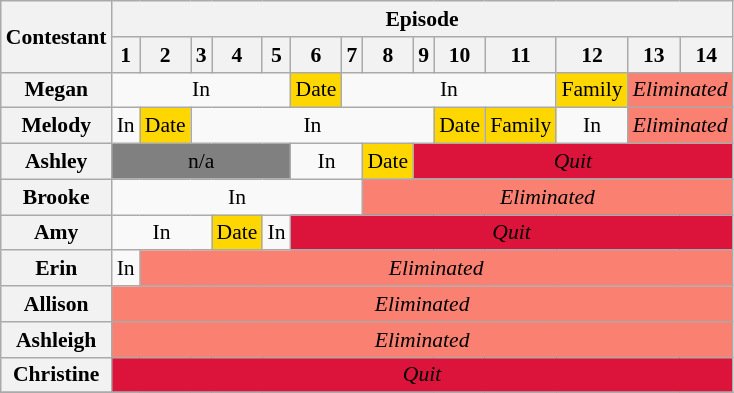<table class="wikitable" style="text-align:center; font-size:90%;">
<tr>
<th rowspan="2">Contestant</th>
<th colspan="14">Episode</th>
</tr>
<tr>
<th>1</th>
<th>2</th>
<th>3</th>
<th>4</th>
<th>5</th>
<th>6</th>
<th>7</th>
<th>8</th>
<th>9</th>
<th>10</th>
<th>11</th>
<th>12</th>
<th>13</th>
<th>14</th>
</tr>
<tr>
<th>Megan</th>
<td colspan="5">In</td>
<td style="background:gold;">Date</td>
<td colspan="5">In</td>
<td style="background:gold;">Family</td>
<td style="background:salmon;" colspan="2"><em>Eliminated</em></td>
</tr>
<tr>
<th>Melody</th>
<td>In</td>
<td style="background:gold;">Date</td>
<td colspan="7">In</td>
<td style="background:gold;">Date</td>
<td style="background:gold;">Family</td>
<td>In</td>
<td style="background:salmon;" colspan="2"><em>Eliminated</em></td>
</tr>
<tr>
<th>Ashley</th>
<td style="background:gray;" colspan="5">n/a</td>
<td colspan="2">In</td>
<td style="background:gold;">Date</td>
<td style="background:crimson;" colspan="6"><span><em>Quit</em></span></td>
</tr>
<tr>
<th>Brooke</th>
<td colspan="7">In</td>
<td style="background:salmon;" colspan="7"><em>Eliminated</em></td>
</tr>
<tr>
<th>Amy</th>
<td colspan="3">In</td>
<td style="background:gold;">Date</td>
<td>In</td>
<td style="background:crimson;" colspan="9"><span><em>Quit</em></span></td>
</tr>
<tr>
<th>Erin</th>
<td>In</td>
<td style="background:salmon;" colspan="13"><em>Eliminated</em></td>
</tr>
<tr>
<th>Allison</th>
<td style="background:salmon;" colspan="14"><em>Eliminated</em></td>
</tr>
<tr>
<th>Ashleigh</th>
<td style="background:salmon;" colspan="14"><em>Eliminated</em></td>
</tr>
<tr>
<th>Christine</th>
<td style="background:crimson;" colspan="14"><span><em>Quit</em></span></td>
</tr>
<tr>
</tr>
</table>
